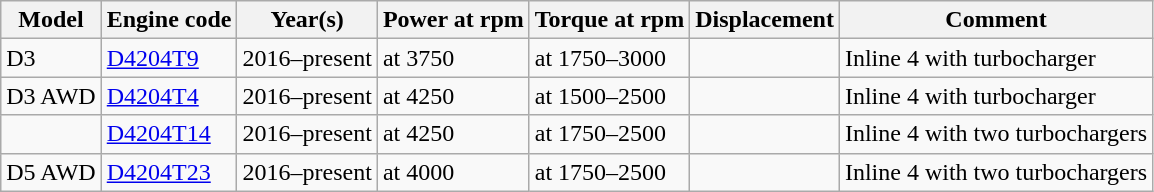<table class="wikitable collapsible sortable">
<tr>
<th>Model</th>
<th>Engine code</th>
<th>Year(s)</th>
<th>Power at rpm</th>
<th>Torque at rpm</th>
<th>Displacement</th>
<th>Comment</th>
</tr>
<tr>
<td>D3</td>
<td><a href='#'>D4204T9</a></td>
<td>2016–present</td>
<td> at 3750</td>
<td> at 1750–3000</td>
<td></td>
<td>Inline 4 with turbocharger</td>
</tr>
<tr>
<td>D3 AWD</td>
<td><a href='#'>D4204T4</a></td>
<td>2016–present</td>
<td> at 4250</td>
<td> at 1500–2500</td>
<td></td>
<td>Inline 4 with turbocharger</td>
</tr>
<tr>
<td></td>
<td><a href='#'>D4204T14</a></td>
<td>2016–present</td>
<td> at 4250</td>
<td> at 1750–2500</td>
<td></td>
<td>Inline 4 with two turbochargers</td>
</tr>
<tr>
<td>D5 AWD</td>
<td><a href='#'>D4204T23</a></td>
<td>2016–present</td>
<td> at 4000</td>
<td> at 1750–2500</td>
<td></td>
<td>Inline 4 with two turbochargers</td>
</tr>
</table>
